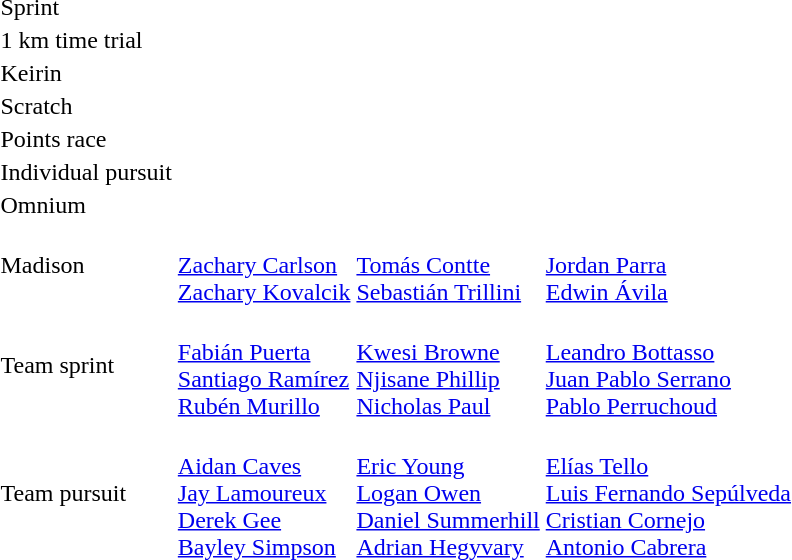<table>
<tr>
<td>Sprint</td>
<td></td>
<td></td>
<td></td>
</tr>
<tr>
<td>1 km time trial</td>
<td></td>
<td></td>
<td></td>
</tr>
<tr>
<td>Keirin</td>
<td></td>
<td></td>
<td></td>
</tr>
<tr>
<td>Scratch</td>
<td></td>
<td></td>
<td></td>
</tr>
<tr>
<td>Points race</td>
<td></td>
<td></td>
<td></td>
</tr>
<tr>
<td>Individual pursuit</td>
<td></td>
<td></td>
<td></td>
</tr>
<tr>
<td>Omnium</td>
<td></td>
<td></td>
<td></td>
</tr>
<tr>
<td>Madison</td>
<td><br><a href='#'>Zachary Carlson</a><br><a href='#'>Zachary Kovalcik</a></td>
<td><br><a href='#'>Tomás Contte</a><br><a href='#'>Sebastián Trillini</a></td>
<td><br><a href='#'>Jordan Parra</a><br><a href='#'>Edwin Ávila</a></td>
</tr>
<tr>
<td>Team sprint</td>
<td><br><a href='#'>Fabián Puerta</a><br><a href='#'>Santiago Ramírez</a><br><a href='#'>Rubén Murillo</a></td>
<td><br><a href='#'>Kwesi Browne</a><br><a href='#'>Njisane Phillip</a><br><a href='#'>Nicholas Paul</a></td>
<td><br><a href='#'>Leandro Bottasso</a><br><a href='#'>Juan Pablo Serrano</a><br><a href='#'>Pablo Perruchoud</a></td>
</tr>
<tr>
<td>Team pursuit</td>
<td><br><a href='#'>Aidan Caves</a><br><a href='#'>Jay Lamoureux</a><br><a href='#'>Derek Gee</a><br><a href='#'>Bayley Simpson</a></td>
<td><br><a href='#'>Eric Young</a><br><a href='#'>Logan Owen</a><br><a href='#'>Daniel Summerhill</a><br><a href='#'>Adrian Hegyvary</a></td>
<td><br><a href='#'>Elías Tello</a><br><a href='#'>Luis Fernando Sepúlveda</a><br><a href='#'>Cristian Cornejo</a><br><a href='#'>Antonio Cabrera</a></td>
</tr>
</table>
